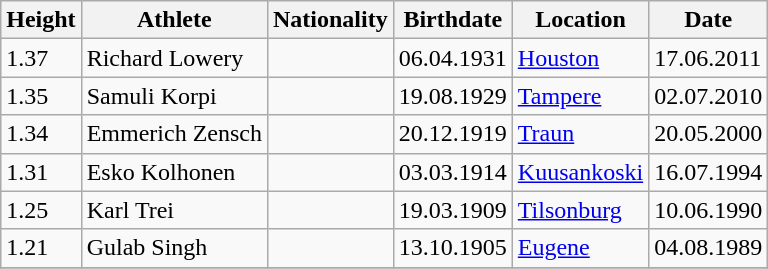<table class="wikitable">
<tr>
<th>Height</th>
<th>Athlete</th>
<th>Nationality</th>
<th>Birthdate</th>
<th>Location</th>
<th>Date</th>
</tr>
<tr>
<td>1.37</td>
<td>Richard Lowery</td>
<td></td>
<td>06.04.1931</td>
<td><a href='#'>Houston</a></td>
<td>17.06.2011</td>
</tr>
<tr>
<td>1.35</td>
<td>Samuli Korpi</td>
<td></td>
<td>19.08.1929</td>
<td><a href='#'>Tampere</a></td>
<td>02.07.2010</td>
</tr>
<tr>
<td>1.34</td>
<td>Emmerich Zensch</td>
<td></td>
<td>20.12.1919</td>
<td><a href='#'>Traun</a></td>
<td>20.05.2000</td>
</tr>
<tr>
<td>1.31</td>
<td>Esko Kolhonen</td>
<td></td>
<td>03.03.1914</td>
<td><a href='#'>Kuusankoski</a></td>
<td>16.07.1994</td>
</tr>
<tr>
<td>1.25</td>
<td>Karl Trei</td>
<td></td>
<td>19.03.1909</td>
<td><a href='#'>Tilsonburg</a></td>
<td>10.06.1990</td>
</tr>
<tr>
<td>1.21</td>
<td>Gulab Singh</td>
<td></td>
<td>13.10.1905</td>
<td><a href='#'>Eugene</a></td>
<td>04.08.1989</td>
</tr>
<tr>
</tr>
</table>
